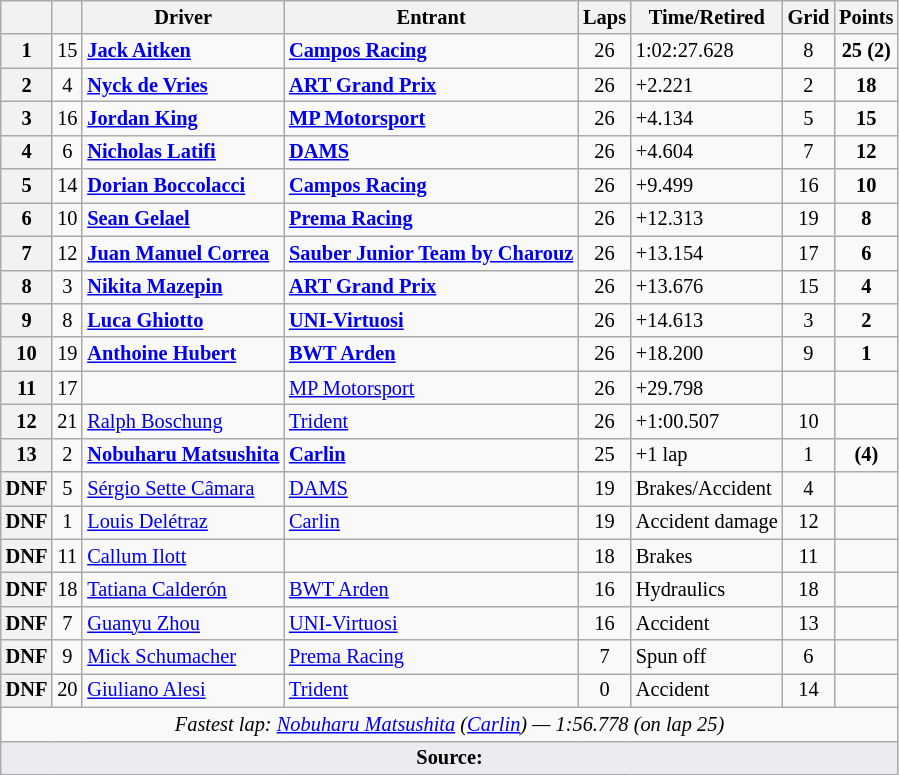<table class="wikitable" style="font-size: 85%;">
<tr>
<th></th>
<th></th>
<th>Driver</th>
<th>Entrant</th>
<th>Laps</th>
<th>Time/Retired</th>
<th>Grid</th>
<th>Points</th>
</tr>
<tr>
<th>1</th>
<td align="center">15</td>
<td> <strong><a href='#'>Jack Aitken</a></strong></td>
<td><strong><a href='#'>Campos Racing</a></strong></td>
<td align="center">26</td>
<td>1:02:27.628</td>
<td align="center">8</td>
<td align="center"><strong>25 (2)</strong></td>
</tr>
<tr>
<th>2</th>
<td align="center">4</td>
<td> <strong><a href='#'>Nyck de Vries</a></strong></td>
<td><strong><a href='#'>ART Grand Prix</a></strong></td>
<td align="center">26</td>
<td>+2.221</td>
<td align="center">2</td>
<td align="center"><strong>18</strong></td>
</tr>
<tr>
<th>3</th>
<td align="center">16</td>
<td> <strong><a href='#'>Jordan King</a></strong></td>
<td><strong><a href='#'>MP Motorsport</a></strong></td>
<td align="center">26</td>
<td>+4.134</td>
<td align="center">5</td>
<td align="center"><strong>15</strong></td>
</tr>
<tr>
<th>4</th>
<td align="center">6</td>
<td> <strong><a href='#'>Nicholas Latifi</a></strong></td>
<td><strong><a href='#'>DAMS</a></strong></td>
<td align="center">26</td>
<td>+4.604</td>
<td align="center">7</td>
<td align="center"><strong>12</strong></td>
</tr>
<tr>
<th>5</th>
<td align="center">14</td>
<td> <strong><a href='#'>Dorian Boccolacci</a></strong></td>
<td><strong><a href='#'>Campos Racing</a></strong></td>
<td align="center">26</td>
<td>+9.499</td>
<td align="center">16</td>
<td align="center"><strong>10</strong></td>
</tr>
<tr>
<th>6</th>
<td align="center">10</td>
<td> <strong><a href='#'>Sean Gelael</a></strong></td>
<td><strong><a href='#'>Prema Racing</a></strong></td>
<td align="center">26</td>
<td>+12.313</td>
<td align="center">19</td>
<td align="center"><strong>8</strong></td>
</tr>
<tr>
<th>7</th>
<td align="center">12</td>
<td> <strong><a href='#'>Juan Manuel Correa</a></strong></td>
<td><strong><a href='#'>Sauber Junior Team by Charouz</a></strong></td>
<td align="center">26</td>
<td>+13.154</td>
<td align="center">17</td>
<td align="center"><strong>6</strong></td>
</tr>
<tr>
<th>8</th>
<td align="center">3</td>
<td> <strong><a href='#'>Nikita Mazepin</a></strong></td>
<td><strong><a href='#'>ART Grand Prix</a></strong></td>
<td align="center">26</td>
<td>+13.676</td>
<td align="center">15</td>
<td align="center"><strong>4</strong></td>
</tr>
<tr>
<th>9</th>
<td align="center">8</td>
<td> <strong><a href='#'>Luca Ghiotto</a></strong></td>
<td><strong><a href='#'>UNI-Virtuosi</a></strong></td>
<td align="center">26</td>
<td>+14.613</td>
<td align="center">3</td>
<td align="center"><strong>2</strong></td>
</tr>
<tr>
<th>10</th>
<td align="center">19</td>
<td> <strong><a href='#'>Anthoine Hubert</a></strong></td>
<td><strong><a href='#'>BWT Arden</a></strong></td>
<td align="center">26</td>
<td>+18.200</td>
<td align="center">9</td>
<td align="center"><strong>1</strong></td>
</tr>
<tr>
<th>11</th>
<td align="center">17</td>
<td></td>
<td><a href='#'>MP Motorsport</a></td>
<td align="center">26</td>
<td>+29.798</td>
<td align="center"></td>
<td align="center"></td>
</tr>
<tr>
<th>12</th>
<td align="center">21</td>
<td> <a href='#'>Ralph Boschung</a></td>
<td><a href='#'>Trident</a></td>
<td align="center">26</td>
<td>+1:00.507</td>
<td align="center">10</td>
<td align="center"></td>
</tr>
<tr>
<th>13</th>
<td align="center">2</td>
<td> <strong><a href='#'>Nobuharu Matsushita</a></strong></td>
<td><strong><a href='#'>Carlin</a></strong></td>
<td align="center">25</td>
<td>+1 lap</td>
<td align="center">1</td>
<td align="center"><strong>(4)</strong></td>
</tr>
<tr>
<th>DNF</th>
<td align="center">5</td>
<td> <a href='#'>Sérgio Sette Câmara</a></td>
<td><a href='#'>DAMS</a></td>
<td align="center">19</td>
<td>Brakes/Accident</td>
<td align="center">4</td>
<td align="center"></td>
</tr>
<tr>
<th>DNF</th>
<td align="center">1</td>
<td> <a href='#'>Louis Delétraz</a></td>
<td><a href='#'>Carlin</a></td>
<td align="center">19</td>
<td>Accident damage</td>
<td align="center">12</td>
<td align="center"></td>
</tr>
<tr>
<th>DNF</th>
<td align="center">11</td>
<td> <a href='#'>Callum Ilott</a></td>
<td></td>
<td align="center">18</td>
<td>Brakes</td>
<td align="center">11</td>
<td align="center"></td>
</tr>
<tr>
<th>DNF</th>
<td align="center">18</td>
<td> <a href='#'>Tatiana Calderón</a></td>
<td><a href='#'>BWT Arden</a></td>
<td align="center">16</td>
<td>Hydraulics</td>
<td align="center">18</td>
<td align="center"></td>
</tr>
<tr>
<th>DNF</th>
<td align="center">7</td>
<td> <a href='#'>Guanyu Zhou</a></td>
<td><a href='#'>UNI-Virtuosi</a></td>
<td align="center">16</td>
<td>Accident</td>
<td align="center">13</td>
<td align="center"></td>
</tr>
<tr>
<th>DNF</th>
<td align="center">9</td>
<td> <a href='#'>Mick Schumacher</a></td>
<td><a href='#'>Prema Racing</a></td>
<td align="center">7</td>
<td>Spun off</td>
<td align="center">6</td>
<td align="center"></td>
</tr>
<tr>
<th>DNF</th>
<td align="center">20</td>
<td> <a href='#'>Giuliano Alesi</a></td>
<td><a href='#'>Trident</a></td>
<td align="center">0</td>
<td>Accident</td>
<td align="center">14</td>
<td align="center"></td>
</tr>
<tr>
<td colspan="8" align="center"><em>Fastest lap: <a href='#'>Nobuharu Matsushita</a> (<a href='#'>Carlin</a>) — 1:56.778 (on lap 25)</em></td>
</tr>
<tr>
<td style="background:#eaecf0; text-align:center;" colspan="8"><strong>Source:</strong></td>
</tr>
</table>
